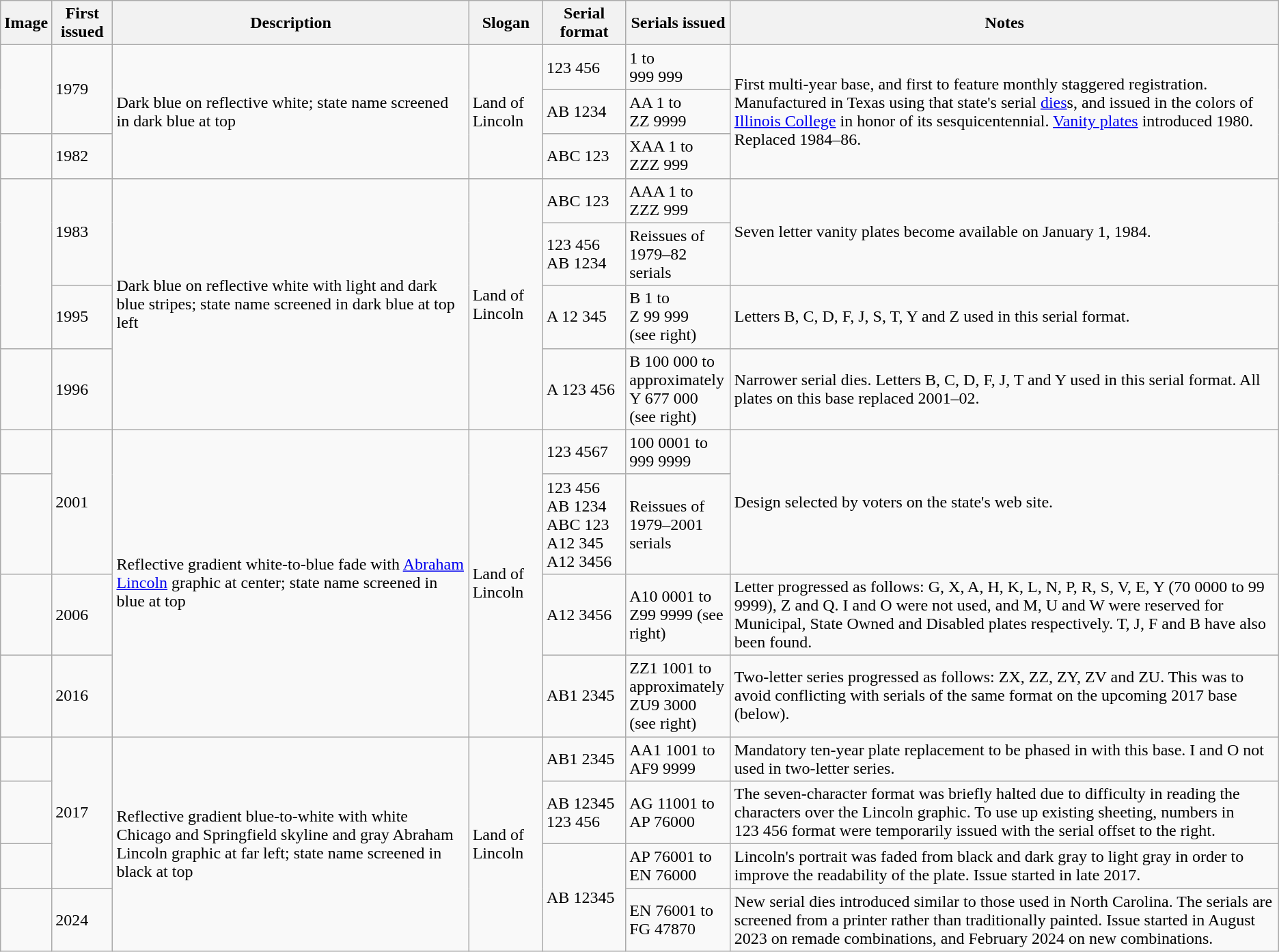<table class=wikitable>
<tr>
<th>Image</th>
<th>First issued</th>
<th>Description</th>
<th>Slogan</th>
<th>Serial format</th>
<th style="width:95px;">Serials issued</th>
<th>Notes</th>
</tr>
<tr>
<td rowspan="2"></td>
<td rowspan="2">1979</td>
<td rowspan="3">Dark blue on reflective white; state name screened in dark blue at top</td>
<td rowspan="3">Land of Lincoln</td>
<td>123 456</td>
<td>1 to<br>999 999</td>
<td rowspan="3">First multi-year base, and first to feature monthly staggered registration. Manufactured in Texas using that state's serial <a href='#'>dies</a>s, and issued in the colors of <a href='#'>Illinois College</a> in honor of its sesquicentennial. <a href='#'>Vanity plates</a> introduced 1980. Replaced 1984–86.</td>
</tr>
<tr>
<td>AB 1234</td>
<td>AA 1 to ZZ 9999</td>
</tr>
<tr>
<td></td>
<td>1982</td>
<td>ABC 123</td>
<td>XAA 1 to ZZZ 999</td>
</tr>
<tr>
<td rowspan="3"></td>
<td rowspan="2">1983</td>
<td rowspan="4">Dark blue on reflective white with light and dark blue stripes; state name screened in dark blue at top left</td>
<td rowspan="4">Land of Lincoln</td>
<td>ABC 123</td>
<td>AAA 1 to ZZZ 999</td>
<td rowspan="2">Seven letter vanity plates become available on January 1, 1984.</td>
</tr>
<tr>
<td>123 456<br>AB 1234</td>
<td>Reissues of 1979–82 serials</td>
</tr>
<tr>
<td>1995</td>
<td>A 12 345</td>
<td>B 1 to Z 99 999<br>(see right)</td>
<td>Letters B, C, D, F, J, S, T, Y and Z used in this serial format.</td>
</tr>
<tr>
<td></td>
<td>1996</td>
<td>A 123 456</td>
<td>B 100 000 to approximately Y 677 000 (see right)</td>
<td>Narrower serial dies. Letters B, C, D, F, J, T and Y used in this serial format. All plates on this base replaced 2001–02.</td>
</tr>
<tr>
<td></td>
<td rowspan="2">2001</td>
<td rowspan="4">Reflective gradient white-to-blue fade with <a href='#'>Abraham Lincoln</a> graphic at center; state name screened in blue at top</td>
<td rowspan="4">Land of Lincoln</td>
<td>123 4567</td>
<td>100 0001 to 999 9999</td>
<td rowspan="2">Design selected by voters on the state's web site.</td>
</tr>
<tr>
<td></td>
<td>123 456<br>AB 1234<br>ABC 123<br>A12 345<br>A12 3456</td>
<td>Reissues of 1979–2001 serials</td>
</tr>
<tr>
<td></td>
<td>2006</td>
<td>A12 3456</td>
<td>A10 0001 to Z99 9999 (see right)</td>
<td>Letter progressed as follows: G, X, A, H, K, L, N, P, R, S, V, E, Y (70 0000 to 99 9999), Z and Q. I and O were not used, and M, U and W were reserved for Municipal, State Owned and Disabled plates respectively. T, J, F and B have also been found.</td>
</tr>
<tr>
<td></td>
<td>2016</td>
<td>AB1 2345</td>
<td>ZZ1 1001 to approximately ZU9 3000 (see right)</td>
<td>Two-letter series progressed as follows: ZX, ZZ, ZY, ZV and ZU. This was to avoid conflicting with serials of the same format on the upcoming 2017 base (below).</td>
</tr>
<tr>
<td></td>
<td rowspan="3">2017</td>
<td rowspan="4">Reflective gradient blue-to-white with white Chicago and Springfield skyline and gray Abraham Lincoln graphic at far left; state name screened in black at top</td>
<td rowspan="4">Land of Lincoln</td>
<td>AB1 2345</td>
<td>AA1 1001 to AF9 9999</td>
<td>Mandatory ten-year plate replacement to be phased in with this base. I and O not used in two-letter series.</td>
</tr>
<tr>
<td></td>
<td>AB 12345<br>123 456</td>
<td>AG 11001 to AP 76000</td>
<td>The seven-character format was briefly halted due to difficulty in reading the characters over the Lincoln graphic. To use up existing sheeting, numbers in 123 456 format were temporarily issued with the serial offset to the right.</td>
</tr>
<tr>
<td></td>
<td rowspan="2">AB 12345</td>
<td>AP 76001 to EN 76000</td>
<td>Lincoln's portrait was faded from black and dark gray to light gray in order to improve the readability of the plate. Issue started in late 2017.</td>
</tr>
<tr>
<td></td>
<td>2024</td>
<td>EN 76001 to FG 47870 </td>
<td>New serial dies introduced similar to those used in North Carolina. The serials are screened from a printer rather than traditionally painted. Issue started in August 2023 on remade combinations, and February 2024 on new combinations.</td>
</tr>
</table>
